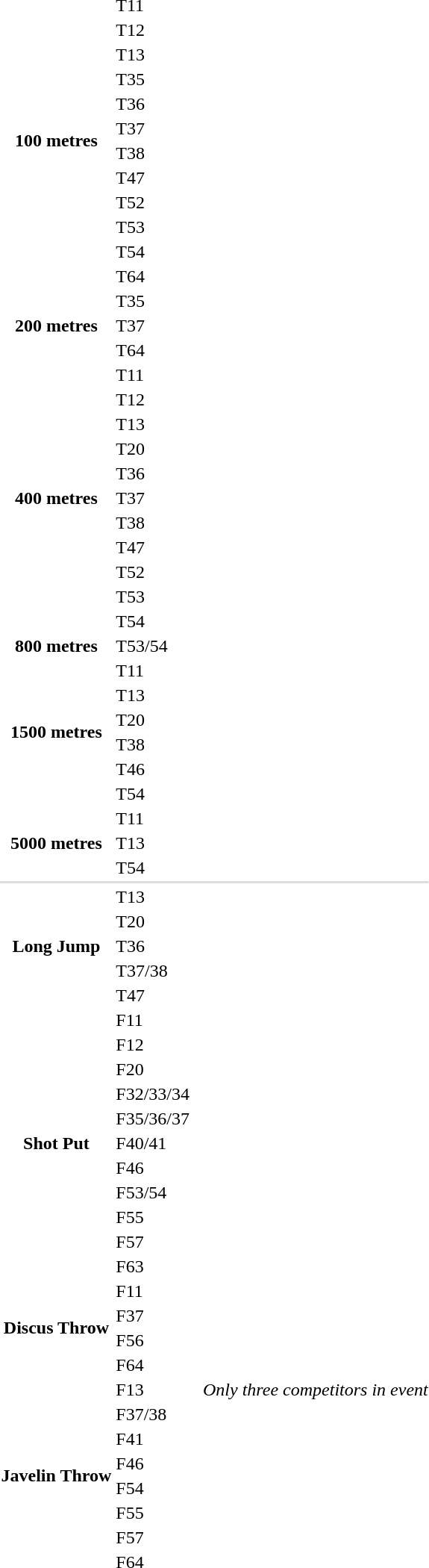<table>
<tr>
<th rowspan="12">100 metres</th>
<td>T11<br></td>
<td></td>
<td></td>
<td></td>
</tr>
<tr>
<td>T12<br></td>
<td></td>
<td></td>
<td></td>
</tr>
<tr>
<td>T13<br></td>
<td></td>
<td></td>
<td></td>
</tr>
<tr>
<td>T35<br></td>
<td></td>
<td></td>
<td></td>
</tr>
<tr>
<td>T36<br></td>
<td></td>
<td></td>
<td></td>
</tr>
<tr>
<td>T37<br></td>
<td></td>
<td></td>
<td></td>
</tr>
<tr>
<td>T38<br></td>
<td></td>
<td></td>
<td></td>
</tr>
<tr>
<td>T47<br></td>
<td></td>
<td></td>
<td></td>
</tr>
<tr>
<td>T52<br></td>
<td></td>
<td></td>
<td></td>
</tr>
<tr>
<td>T53<br></td>
<td></td>
<td></td>
<td></td>
</tr>
<tr>
<td>T54<br></td>
<td></td>
<td></td>
<td></td>
</tr>
<tr>
<td>T64<br></td>
<td></td>
<td></td>
<td></td>
</tr>
<tr>
<th rowspan="3">200 metres</th>
<td>T35<br></td>
<td></td>
<td></td>
<td></td>
</tr>
<tr>
<td>T37<br></td>
<td></td>
<td></td>
<td></td>
</tr>
<tr>
<td>T64<br></td>
<td></td>
<td></td>
<td></td>
</tr>
<tr>
<th rowspan="11">400 metres</th>
<td>T11<br></td>
<td></td>
<td></td>
<td></td>
</tr>
<tr>
<td>T12<br></td>
<td></td>
<td></td>
<td></td>
</tr>
<tr>
<td>T13<br></td>
<td></td>
<td></td>
<td></td>
</tr>
<tr>
<td>T20<br></td>
<td></td>
<td></td>
<td></td>
</tr>
<tr>
<td>T36<br></td>
<td></td>
<td></td>
<td></td>
</tr>
<tr>
<td>T37<br></td>
<td></td>
<td></td>
<td></td>
</tr>
<tr>
<td>T38<br></td>
<td></td>
<td></td>
<td></td>
</tr>
<tr>
<td>T47<br></td>
<td></td>
<td></td>
<td></td>
</tr>
<tr>
<td>T52<br></td>
<td></td>
<td></td>
<td></td>
</tr>
<tr>
<td>T53<br></td>
<td></td>
<td></td>
<td></td>
</tr>
<tr>
<td>T54<br></td>
<td></td>
<td></td>
<td></td>
</tr>
<tr>
<th>800 metres</th>
<td>T53/54<br></td>
<td></td>
<td></td>
<td></td>
</tr>
<tr>
<th rowspan="6">1500 metres</th>
<td>T11<br></td>
<td></td>
<td></td>
<td></td>
</tr>
<tr>
<td>T13<br></td>
<td></td>
<td></td>
<td></td>
</tr>
<tr>
<td>T20<br></td>
<td></td>
<td></td>
<td></td>
</tr>
<tr>
<td>T38<br></td>
<td></td>
<td></td>
<td></td>
</tr>
<tr>
<td>T46<br></td>
<td></td>
<td></td>
<td></td>
</tr>
<tr>
<td>T54<br></td>
<td></td>
<td></td>
<td></td>
</tr>
<tr>
<th rowspan="3">5000 metres</th>
<td>T11<br></td>
<td></td>
<td></td>
<td></td>
</tr>
<tr>
<td>T13<br></td>
<td></td>
<td></td>
<td></td>
</tr>
<tr>
<td>T54<br></td>
<td></td>
<td></td>
<td></td>
</tr>
<tr bgcolor=#DDDDDD>
<td colspan=5></td>
</tr>
<tr>
<th rowspan="5">Long Jump</th>
<td>T13<br></td>
<td></td>
<td></td>
<td></td>
</tr>
<tr>
<td>T20<br></td>
<td></td>
<td></td>
<td></td>
</tr>
<tr>
<td>T36<br></td>
<td></td>
<td></td>
<td></td>
</tr>
<tr>
<td>T37/38<br></td>
<td></td>
<td></td>
<td></td>
</tr>
<tr>
<td>T47<br></td>
<td></td>
<td></td>
<td></td>
</tr>
<tr>
<th rowspan="11">Shot Put</th>
<td>F11<br></td>
<td></td>
<td></td>
<td></td>
</tr>
<tr>
<td>F12<br></td>
<td></td>
<td></td>
<td></td>
</tr>
<tr>
<td>F20<br></td>
<td></td>
<td></td>
<td></td>
</tr>
<tr>
<td>F32/33/34<br></td>
<td></td>
<td></td>
<td></td>
</tr>
<tr>
<td>F35/36/37<br></td>
<td></td>
<td></td>
<td></td>
</tr>
<tr>
<td>F40/41<br></td>
<td></td>
<td></td>
<td></td>
</tr>
<tr>
<td>F46<br></td>
<td></td>
<td></td>
<td></td>
</tr>
<tr>
<td>F53/54<br></td>
<td></td>
<td></td>
<td></td>
</tr>
<tr>
<td>F55<br></td>
<td></td>
<td></td>
<td></td>
</tr>
<tr>
<td>F57<br></td>
<td></td>
<td></td>
<td></td>
</tr>
<tr>
<td>F63<br></td>
<td></td>
<td></td>
<td></td>
</tr>
<tr>
<th rowspan="4">Discus Throw</th>
<td>F11<br></td>
<td></td>
<td></td>
<td></td>
</tr>
<tr>
<td>F37<br></td>
<td></td>
<td></td>
<td></td>
</tr>
<tr>
<td>F56<br></td>
<td></td>
<td></td>
<td></td>
</tr>
<tr>
<td>F64<br></td>
<td></td>
<td></td>
<td></td>
</tr>
<tr>
<th rowspan="8">Javelin Throw</th>
<td>F13<br></td>
<td></td>
<td></td>
<td><em>Only three competitors in event</em></td>
</tr>
<tr>
<td>F37/38<br></td>
<td></td>
<td></td>
<td></td>
</tr>
<tr>
<td>F41<br></td>
<td></td>
<td></td>
<td></td>
</tr>
<tr>
<td>F46<br></td>
<td></td>
<td></td>
<td></td>
</tr>
<tr>
<td>F54<br></td>
<td></td>
<td></td>
<td></td>
</tr>
<tr>
<td>F55<br></td>
<td></td>
<td></td>
<td></td>
</tr>
<tr>
<td>F57<br></td>
<td></td>
<td></td>
<td></td>
</tr>
<tr>
<td>F64<br></td>
<td></td>
<td></td>
<td></td>
</tr>
</table>
